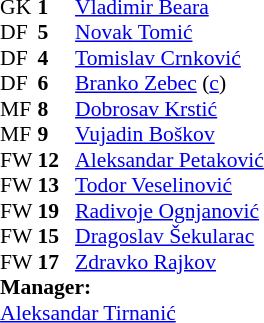<table cellspacing="0" cellpadding="0" style="font-size:90%; margin:0.2em auto;">
<tr>
<th width="25"></th>
<th width="25"></th>
</tr>
<tr>
<td>GK</td>
<td><strong>1</strong></td>
<td><a href='#'>Vladimir Beara</a></td>
</tr>
<tr>
<td>DF</td>
<td><strong>5</strong></td>
<td><a href='#'>Novak Tomić</a></td>
</tr>
<tr>
<td>DF</td>
<td><strong>4</strong></td>
<td><a href='#'>Tomislav Crnković</a></td>
</tr>
<tr>
<td>DF</td>
<td><strong>6</strong></td>
<td><a href='#'>Branko Zebec</a> (<a href='#'>c</a>)</td>
</tr>
<tr>
<td>MF</td>
<td><strong>8</strong></td>
<td><a href='#'>Dobrosav Krstić</a></td>
</tr>
<tr>
<td>MF</td>
<td><strong>9</strong></td>
<td><a href='#'>Vujadin Boškov</a></td>
</tr>
<tr>
<td>FW</td>
<td><strong>12</strong></td>
<td><a href='#'>Aleksandar Petaković</a></td>
</tr>
<tr>
<td>FW</td>
<td><strong>13</strong></td>
<td><a href='#'>Todor Veselinović</a></td>
</tr>
<tr>
<td>FW</td>
<td><strong>19</strong></td>
<td><a href='#'>Radivoje Ognjanović</a></td>
</tr>
<tr>
<td>FW</td>
<td><strong>15</strong></td>
<td><a href='#'>Dragoslav Šekularac</a></td>
</tr>
<tr>
<td>FW</td>
<td><strong>17</strong></td>
<td><a href='#'>Zdravko Rajkov</a></td>
</tr>
<tr>
<td colspan=3><strong>Manager:</strong></td>
</tr>
<tr>
<td colspan=4><a href='#'>Aleksandar Tirnanić</a></td>
</tr>
</table>
